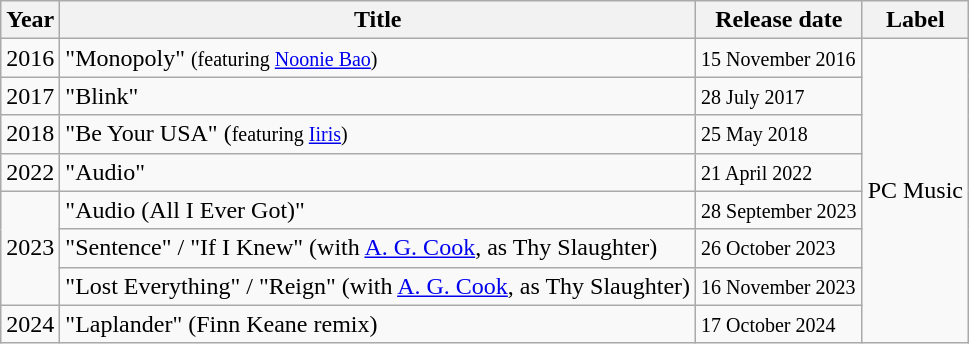<table class="wikitable">
<tr>
<th>Year</th>
<th>Title</th>
<th>Release date</th>
<th>Label</th>
</tr>
<tr>
<td rowspan="1">2016</td>
<td>"Monopoly" <small>(featuring <a href='#'>Noonie Bao</a>)</small></td>
<td><small>15 November 2016</small></td>
<td rowspan="8">PC Music</td>
</tr>
<tr>
<td>2017</td>
<td>"Blink"</td>
<td><small>28 July 2017</small></td>
</tr>
<tr>
<td>2018</td>
<td>"Be Your USA" (<small>featuring <a href='#'>Iiris</a>)</small></td>
<td><small>25 May 2018</small></td>
</tr>
<tr>
<td>2022</td>
<td>"Audio"</td>
<td><small>21 April 2022</small></td>
</tr>
<tr>
<td rowspan="3">2023</td>
<td>"Audio (All I Ever Got)"</td>
<td><small>28 September 2023</small></td>
</tr>
<tr>
<td>"Sentence" / "If I Knew" (with <a href='#'>A. G. Cook</a>, as Thy Slaughter)</td>
<td><small>26 October 2023</small></td>
</tr>
<tr>
<td>"Lost Everything" / "Reign" (with <a href='#'>A. G. Cook</a>, as Thy Slaughter)</td>
<td><small>16 November 2023</small></td>
</tr>
<tr>
<td>2024</td>
<td>"Laplander" (Finn Keane remix)</td>
<td><small>17 October 2024</small></td>
</tr>
</table>
